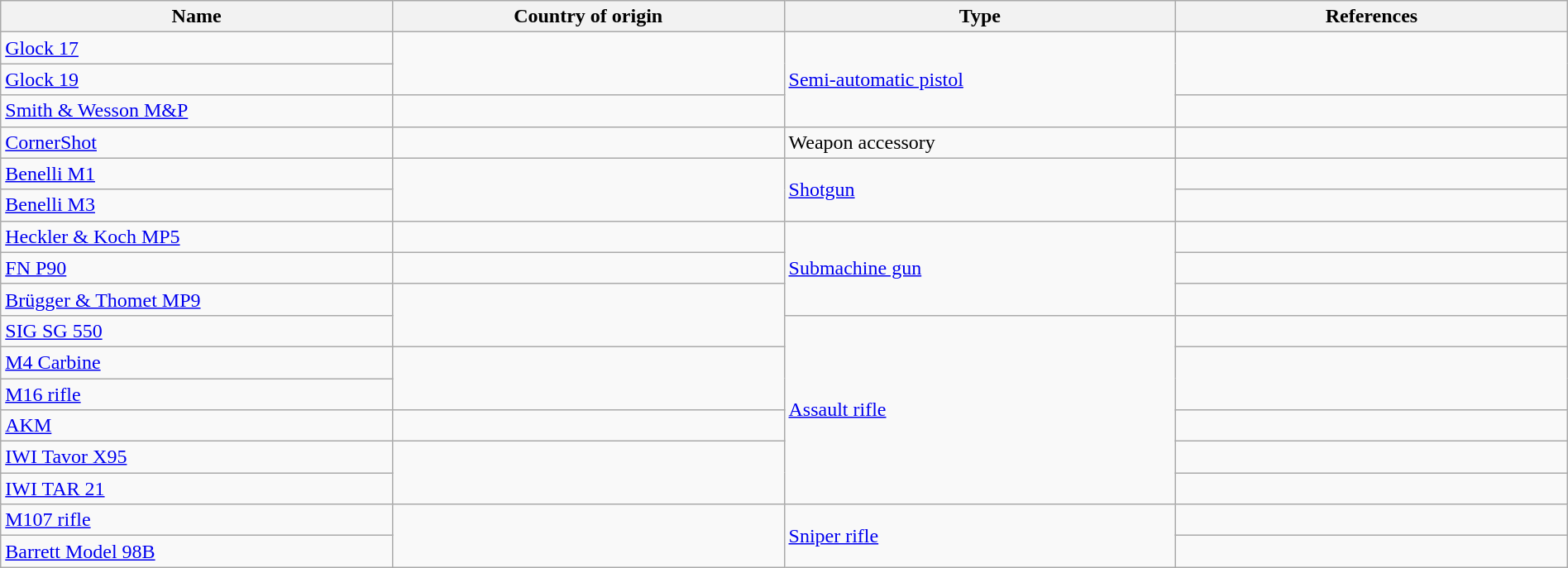<table class="wikitable" border="0" width="100%">
<tr>
<th width="25%">Name</th>
<th width="25%">Country of origin</th>
<th width="25%">Type</th>
<th>References</th>
</tr>
<tr>
<td><a href='#'>Glock 17</a></td>
<td rowspan="2"></td>
<td rowspan="3"><a href='#'>Semi-automatic pistol</a></td>
<td rowspan="2"></td>
</tr>
<tr>
<td><a href='#'>Glock 19</a></td>
</tr>
<tr>
<td><a href='#'>Smith & Wesson M&P</a></td>
<td></td>
<td></td>
</tr>
<tr>
<td><a href='#'>CornerShot</a></td>
<td></td>
<td>Weapon accessory</td>
<td></td>
</tr>
<tr>
<td><a href='#'>Benelli M1</a></td>
<td rowspan="2"></td>
<td rowspan="2"><a href='#'>Shotgun</a></td>
<td></td>
</tr>
<tr>
<td><a href='#'>Benelli M3</a></td>
<td></td>
</tr>
<tr>
<td><a href='#'>Heckler & Koch MP5</a></td>
<td></td>
<td rowspan="3"><a href='#'>Submachine gun</a></td>
<td></td>
</tr>
<tr>
<td><a href='#'>FN P90</a></td>
<td></td>
<td></td>
</tr>
<tr>
<td><a href='#'>Brügger & Thomet MP9</a></td>
<td rowspan="2"></td>
<td></td>
</tr>
<tr>
<td><a href='#'>SIG SG 550</a></td>
<td rowspan="6"><a href='#'>Assault rifle</a></td>
<td></td>
</tr>
<tr>
<td><a href='#'>M4 Carbine</a></td>
<td rowspan="2"></td>
<td rowspan="2"></td>
</tr>
<tr>
<td><a href='#'>M16 rifle</a></td>
</tr>
<tr>
<td><a href='#'>AKM</a></td>
<td></td>
<td></td>
</tr>
<tr>
<td><a href='#'>IWI Tavor X95</a></td>
<td rowspan="2"></td>
<td></td>
</tr>
<tr>
<td><a href='#'>IWI TAR 21</a></td>
<td></td>
</tr>
<tr>
<td><a href='#'>M107 rifle</a></td>
<td rowspan="2"></td>
<td rowspan="2"><a href='#'>Sniper rifle</a></td>
<td></td>
</tr>
<tr>
<td><a href='#'>Barrett Model 98B</a></td>
<td></td>
</tr>
</table>
